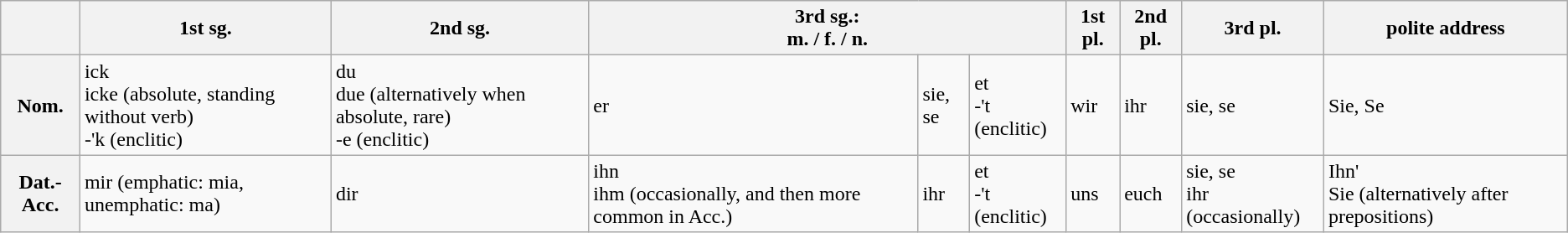<table class="wikitable">
<tr>
<th></th>
<th>1st sg.</th>
<th>2nd sg.</th>
<th colspan="3">3rd sg.:<br> m. / f. / n.</th>
<th>1st pl.</th>
<th>2nd pl.</th>
<th>3rd pl.</th>
<th>polite address</th>
</tr>
<tr>
<th>Nom.</th>
<td>ick<br> icke (absolute, standing without verb)<br> -'k (enclitic)</td>
<td>du<br> due (alternatively when absolute, rare)<br> -e (enclitic)</td>
<td>er</td>
<td>sie, se</td>
<td>et<br> -'t (enclitic)</td>
<td>wir</td>
<td>ihr</td>
<td>sie, se</td>
<td>Sie, Se</td>
</tr>
<tr>
<th>Dat.-Acc.</th>
<td>mir (emphatic: mia, unemphatic: ma)</td>
<td>dir</td>
<td>ihn<br> ihm (occasionally, and then more common in Acc.)</td>
<td>ihr</td>
<td>et<br> -'t (enclitic)</td>
<td>uns</td>
<td>euch</td>
<td>sie, se<br> ihr (occasionally)</td>
<td>Ihn'<br> Sie (alternatively after prepositions)</td>
</tr>
</table>
